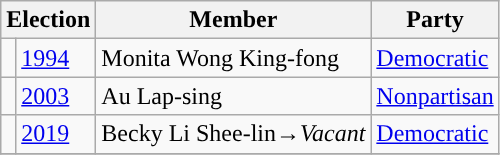<table class="wikitable">
<tr>
<th colspan="2">Election</th>
<th>Member</th>
<th>Party</th>
</tr>
<tr>
<td style="background-color: "></td>
<td><a href='#'>1994</a></td>
<td>Monita Wong King-fong</td>
<td><a href='#'>Democratic</a></td>
</tr>
<tr>
<td style="background-color: "></td>
<td><a href='#'>2003</a></td>
<td>Au Lap-sing</td>
<td><a href='#'>Nonpartisan</a></td>
</tr>
<tr>
<td style="background-color: "></td>
<td><a href='#'>2019</a></td>
<td>Becky Li Shee-lin→<em>Vacant</em></td>
<td><a href='#'>Democratic</a></td>
</tr>
<tr>
</tr>
</table>
